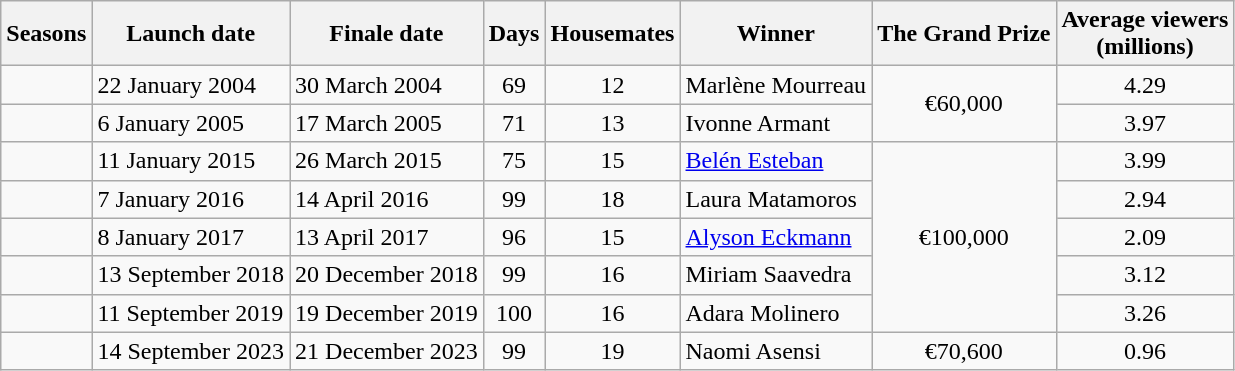<table class="wikitable" text-align:left; line-height:20px;">
<tr>
<th>Seasons</th>
<th>Launch date</th>
<th>Finale date</th>
<th>Days</th>
<th>Housemates</th>
<th>Winner</th>
<th>The Grand Prize</th>
<th>Average viewers<br>(millions)</th>
</tr>
<tr>
<td></td>
<td>22 January 2004</td>
<td>30 March 2004</td>
<td align=center>69</td>
<td align=center>12</td>
<td>Marlène Mourreau</td>
<td align=center rowspan="2">€60,000</td>
<td align=center>4.29</td>
</tr>
<tr>
<td></td>
<td>6 January 2005</td>
<td>17 March 2005</td>
<td align=center>71</td>
<td align=center>13</td>
<td>Ivonne Armant</td>
<td align=center>3.97</td>
</tr>
<tr>
<td></td>
<td>11 January 2015</td>
<td>26 March 2015</td>
<td align=center>75</td>
<td align=center>15</td>
<td><a href='#'>Belén Esteban</a></td>
<td align=center rowspan="5">€100,000</td>
<td align=center>3.99</td>
</tr>
<tr>
<td></td>
<td>7 January 2016</td>
<td>14 April 2016</td>
<td align=center>99</td>
<td align=center>18</td>
<td>Laura Matamoros</td>
<td align=center>2.94</td>
</tr>
<tr>
<td></td>
<td>8 January 2017</td>
<td>13 April 2017</td>
<td align=center>96</td>
<td align=center>15</td>
<td><a href='#'>Alyson Eckmann</a></td>
<td align=center>2.09</td>
</tr>
<tr>
<td></td>
<td>13 September 2018</td>
<td>20 December 2018</td>
<td align=center>99</td>
<td align=center>16</td>
<td>Miriam Saavedra</td>
<td align=center>3.12</td>
</tr>
<tr>
<td></td>
<td>11 September 2019</td>
<td>19 December 2019</td>
<td align=center>100</td>
<td align=center>16</td>
<td>Adara Molinero</td>
<td align=center>3.26</td>
</tr>
<tr>
<td></td>
<td>14 September 2023</td>
<td>21 December 2023</td>
<td align=center>99</td>
<td align=center>19</td>
<td>Naomi Asensi</td>
<td align=center>€70,600</td>
<td align=center>0.96</td>
</tr>
</table>
